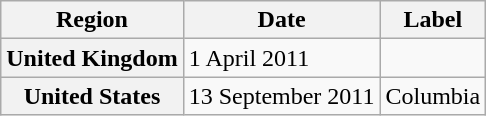<table class="wikitable plainrowheaders">
<tr>
<th scope="col">Region</th>
<th scope="col">Date</th>
<th scope="col">Label</th>
</tr>
<tr>
<th scope="row">United Kingdom</th>
<td>1 April 2011</td>
<td></td>
</tr>
<tr>
<th scope="row">United States</th>
<td>13 September 2011</td>
<td>Columbia</td>
</tr>
</table>
